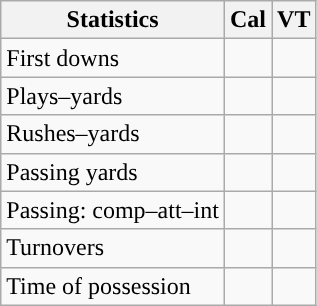<table class="wikitable" style="float:left">
<tr>
<th>Statistics</th>
<th>Cal</th>
<th>VT</th>
</tr>
<tr>
<td>First downs</td>
<td></td>
<td></td>
</tr>
<tr>
<td>Plays–yards</td>
<td></td>
<td></td>
</tr>
<tr>
<td>Rushes–yards</td>
<td></td>
<td></td>
</tr>
<tr>
<td>Passing yards</td>
<td></td>
<td></td>
</tr>
<tr>
<td>Passing: comp–att–int</td>
<td></td>
<td></td>
</tr>
<tr>
<td>Turnovers</td>
<td></td>
<td></td>
</tr>
<tr>
<td>Time of possession</td>
<td></td>
<td></td>
</tr>
</table>
